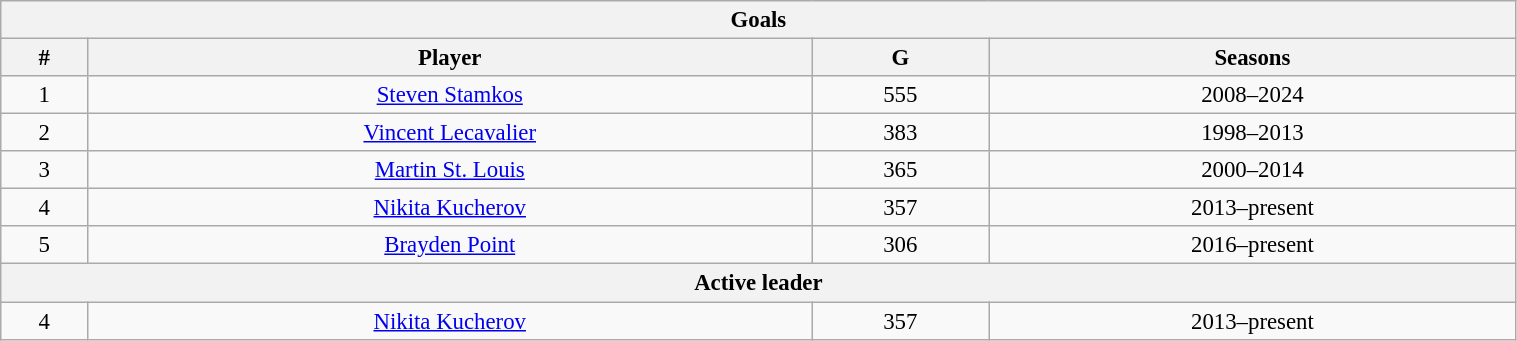<table class="wikitable" style="text-align: center; font-size: 95%" width="80%">
<tr>
<th colspan="4">Goals</th>
</tr>
<tr>
<th>#</th>
<th>Player</th>
<th>G</th>
<th>Seasons</th>
</tr>
<tr>
<td>1</td>
<td><a href='#'>Steven Stamkos</a></td>
<td>555</td>
<td>2008–2024</td>
</tr>
<tr>
<td>2</td>
<td><a href='#'>Vincent Lecavalier</a></td>
<td>383</td>
<td>1998–2013</td>
</tr>
<tr>
<td>3</td>
<td><a href='#'>Martin St. Louis</a></td>
<td>365</td>
<td>2000–2014</td>
</tr>
<tr>
<td>4</td>
<td><a href='#'>Nikita Kucherov</a></td>
<td>357</td>
<td>2013–present</td>
</tr>
<tr>
<td>5</td>
<td><a href='#'>Brayden Point</a></td>
<td>306</td>
<td>2016–present</td>
</tr>
<tr>
<th colspan="4">Active leader</th>
</tr>
<tr>
<td>4</td>
<td><a href='#'>Nikita Kucherov</a></td>
<td>357</td>
<td>2013–present</td>
</tr>
</table>
